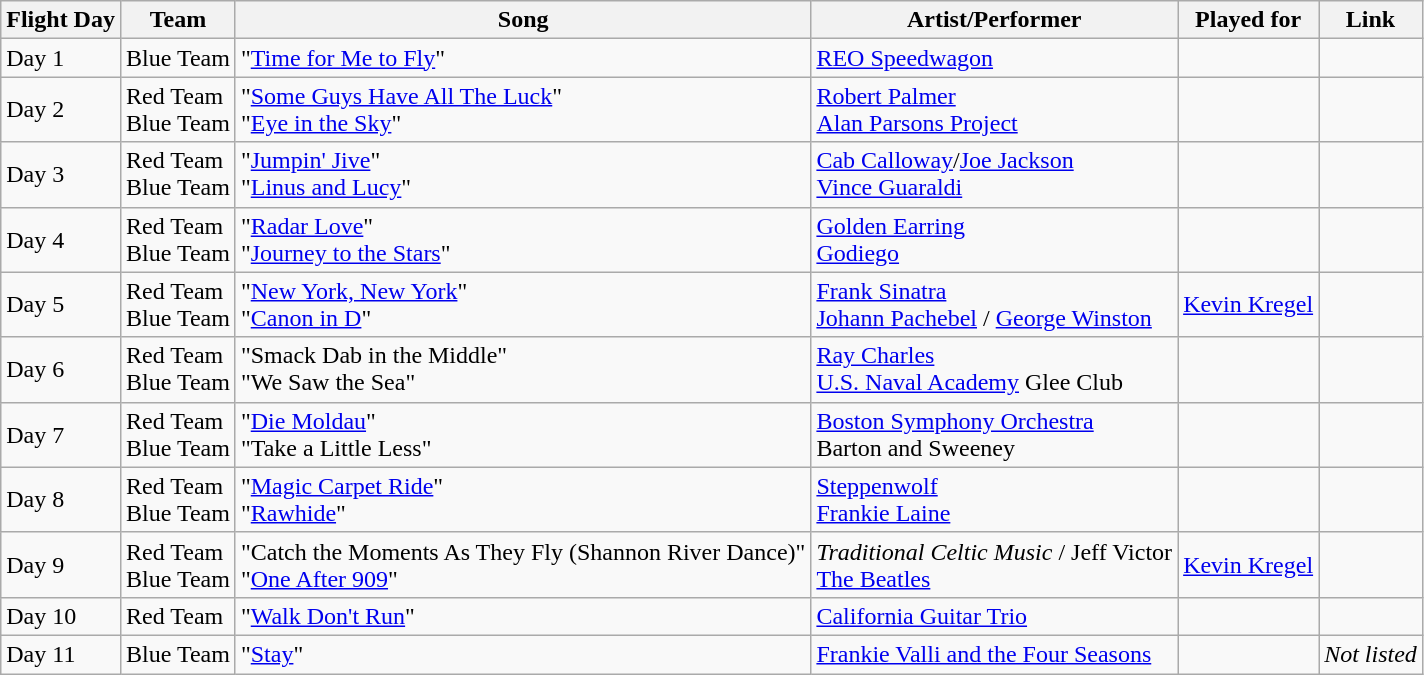<table class="wikitable">
<tr>
<th>Flight Day</th>
<th>Team</th>
<th>Song</th>
<th>Artist/Performer</th>
<th>Played for</th>
<th>Link</th>
</tr>
<tr>
<td>Day 1</td>
<td>Blue Team </td>
<td>"<a href='#'>Time for Me to Fly</a>"</td>
<td><a href='#'>REO Speedwagon</a></td>
<td></td>
<td></td>
</tr>
<tr>
<td>Day 2</td>
<td>Red Team  <br> Blue Team </td>
<td>"<a href='#'>Some Guys Have All The Luck</a>" <br> "<a href='#'>Eye in the Sky</a>"</td>
<td><a href='#'>Robert Palmer</a> <br> <a href='#'>Alan Parsons Project</a></td>
<td></td>
<td> <br> </td>
</tr>
<tr>
<td>Day 3</td>
<td>Red Team  <br> Blue Team </td>
<td>"<a href='#'>Jumpin' Jive</a>" <br> "<a href='#'>Linus and Lucy</a>"</td>
<td><a href='#'>Cab Calloway</a>/<a href='#'>Joe Jackson</a> <br> <a href='#'>Vince Guaraldi</a></td>
<td></td>
<td> <br> </td>
</tr>
<tr>
<td>Day 4</td>
<td>Red Team  <br> Blue Team </td>
<td>"<a href='#'>Radar Love</a>" <br> "<a href='#'>Journey to the Stars</a>"</td>
<td><a href='#'>Golden Earring</a> <br> <a href='#'>Godiego</a></td>
<td></td>
<td> <br> </td>
</tr>
<tr>
<td>Day 5</td>
<td>Red Team  <br> Blue Team </td>
<td>"<a href='#'>New York, New York</a>" <br> "<a href='#'>Canon in D</a>"</td>
<td><a href='#'>Frank Sinatra</a> <br> <a href='#'>Johann Pachebel</a> / <a href='#'>George Winston</a></td>
<td><a href='#'>Kevin Kregel</a></td>
<td> <br> </td>
</tr>
<tr>
<td>Day 6</td>
<td>Red Team  <br> Blue Team </td>
<td>"Smack Dab in the Middle" <br> "We Saw the Sea"</td>
<td><a href='#'>Ray Charles</a> <br> <a href='#'>U.S. Naval Academy</a> Glee Club</td>
<td></td>
<td> <br> </td>
</tr>
<tr>
<td>Day 7</td>
<td>Red Team  <br> Blue Team </td>
<td>"<a href='#'>Die Moldau</a>" <br> "Take a Little Less"</td>
<td><a href='#'>Boston Symphony Orchestra</a> <br> Barton and Sweeney</td>
<td></td>
<td> <br> </td>
</tr>
<tr>
<td>Day 8</td>
<td>Red Team  <br> Blue Team </td>
<td>"<a href='#'>Magic Carpet Ride</a>" <br> "<a href='#'>Rawhide</a>"</td>
<td><a href='#'>Steppenwolf</a> <br> <a href='#'>Frankie Laine</a></td>
<td></td>
<td> <br> </td>
</tr>
<tr>
<td>Day 9</td>
<td>Red Team  <br> Blue Team </td>
<td>"Catch the Moments As They Fly (Shannon River Dance)" <br> "<a href='#'>One After 909</a>"</td>
<td><em>Traditional Celtic Music</em> / Jeff Victor <br> <a href='#'>The Beatles</a></td>
<td><a href='#'>Kevin Kregel</a></td>
<td> <br> </td>
</tr>
<tr>
<td>Day 10</td>
<td>Red Team </td>
<td>"<a href='#'>Walk Don't Run</a>"</td>
<td><a href='#'>California Guitar Trio</a></td>
<td></td>
<td></td>
</tr>
<tr>
<td>Day 11</td>
<td>Blue Team </td>
<td>"<a href='#'>Stay</a>"</td>
<td><a href='#'>Frankie Valli and the Four Seasons</a></td>
<td></td>
<td><em>Not listed</em></td>
</tr>
</table>
